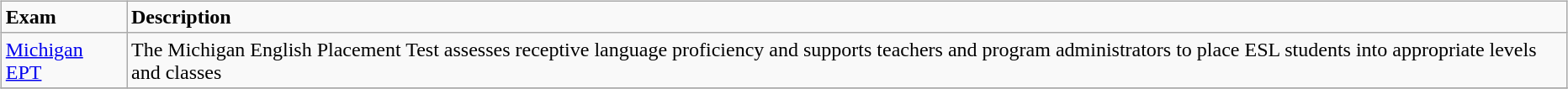<table style="width:100%; background:transparent">
<tr>
<td align="left"><br><table class="wikitable">
<tr>
<td><strong>Exam</strong></td>
<td><strong>Description</strong></td>
</tr>
<tr>
<td><a href='#'>Michigan EPT</a></td>
<td>The Michigan English Placement Test assesses receptive language proficiency and supports teachers and program administrators to place ESL students into appropriate levels and classes</td>
</tr>
<tr>
</tr>
</table>
</td>
</tr>
</table>
